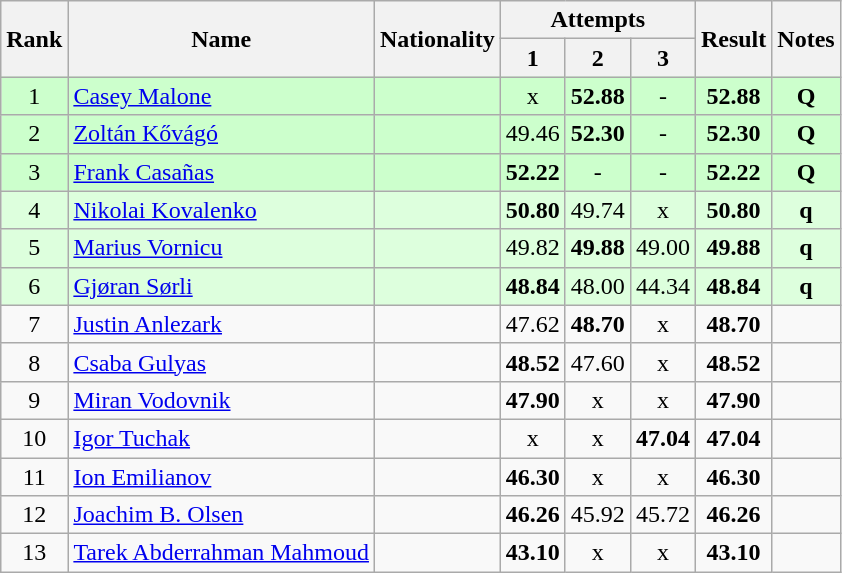<table class="wikitable sortable" style="text-align:center">
<tr>
<th rowspan=2>Rank</th>
<th rowspan=2>Name</th>
<th rowspan=2>Nationality</th>
<th colspan=3>Attempts</th>
<th rowspan=2>Result</th>
<th rowspan=2>Notes</th>
</tr>
<tr>
<th>1</th>
<th>2</th>
<th>3</th>
</tr>
<tr bgcolor=ccffcc>
<td>1</td>
<td align=left><a href='#'>Casey Malone</a></td>
<td align=left></td>
<td>x</td>
<td><strong>52.88</strong></td>
<td>-</td>
<td><strong>52.88</strong></td>
<td><strong>Q</strong></td>
</tr>
<tr bgcolor=ccffcc>
<td>2</td>
<td align=left><a href='#'>Zoltán Kővágó</a></td>
<td align=left></td>
<td>49.46</td>
<td><strong>52.30</strong></td>
<td>-</td>
<td><strong>52.30</strong></td>
<td><strong>Q</strong></td>
</tr>
<tr bgcolor=ccffcc>
<td>3</td>
<td align=left><a href='#'>Frank Casañas</a></td>
<td align=left></td>
<td><strong>52.22</strong></td>
<td>-</td>
<td>-</td>
<td><strong>52.22</strong></td>
<td><strong>Q</strong></td>
</tr>
<tr bgcolor=ddffdd>
<td>4</td>
<td align=left><a href='#'>Nikolai Kovalenko</a></td>
<td align=left></td>
<td><strong>50.80</strong></td>
<td>49.74</td>
<td>x</td>
<td><strong>50.80</strong></td>
<td><strong>q</strong></td>
</tr>
<tr bgcolor=ddffdd>
<td>5</td>
<td align=left><a href='#'>Marius Vornicu</a></td>
<td align=left></td>
<td>49.82</td>
<td><strong>49.88</strong></td>
<td>49.00</td>
<td><strong>49.88</strong></td>
<td><strong>q</strong></td>
</tr>
<tr bgcolor=ddffdd>
<td>6</td>
<td align=left><a href='#'>Gjøran Sørli</a></td>
<td align=left></td>
<td><strong>48.84</strong></td>
<td>48.00</td>
<td>44.34</td>
<td><strong>48.84</strong></td>
<td><strong>q</strong></td>
</tr>
<tr>
<td>7</td>
<td align=left><a href='#'>Justin Anlezark</a></td>
<td align=left></td>
<td>47.62</td>
<td><strong>48.70</strong></td>
<td>x</td>
<td><strong>48.70</strong></td>
<td></td>
</tr>
<tr>
<td>8</td>
<td align=left><a href='#'>Csaba Gulyas</a></td>
<td align=left></td>
<td><strong>48.52</strong></td>
<td>47.60</td>
<td>x</td>
<td><strong>48.52</strong></td>
<td></td>
</tr>
<tr>
<td>9</td>
<td align=left><a href='#'>Miran Vodovnik</a></td>
<td align=left></td>
<td><strong>47.90</strong></td>
<td>x</td>
<td>x</td>
<td><strong>47.90</strong></td>
<td></td>
</tr>
<tr>
<td>10</td>
<td align=left><a href='#'>Igor Tuchak</a></td>
<td align=left></td>
<td>x</td>
<td>x</td>
<td><strong>47.04</strong></td>
<td><strong>47.04</strong></td>
<td></td>
</tr>
<tr>
<td>11</td>
<td align=left><a href='#'>Ion Emilianov</a></td>
<td align=left></td>
<td><strong>46.30</strong></td>
<td>x</td>
<td>x</td>
<td><strong>46.30</strong></td>
<td></td>
</tr>
<tr>
<td>12</td>
<td align=left><a href='#'>Joachim B. Olsen</a></td>
<td align=left></td>
<td><strong>46.26</strong></td>
<td>45.92</td>
<td>45.72</td>
<td><strong>46.26</strong></td>
<td></td>
</tr>
<tr>
<td>13</td>
<td align=left><a href='#'>Tarek Abderrahman Mahmoud</a></td>
<td align=left></td>
<td><strong>43.10</strong></td>
<td>x</td>
<td>x</td>
<td><strong>43.10</strong></td>
<td></td>
</tr>
</table>
